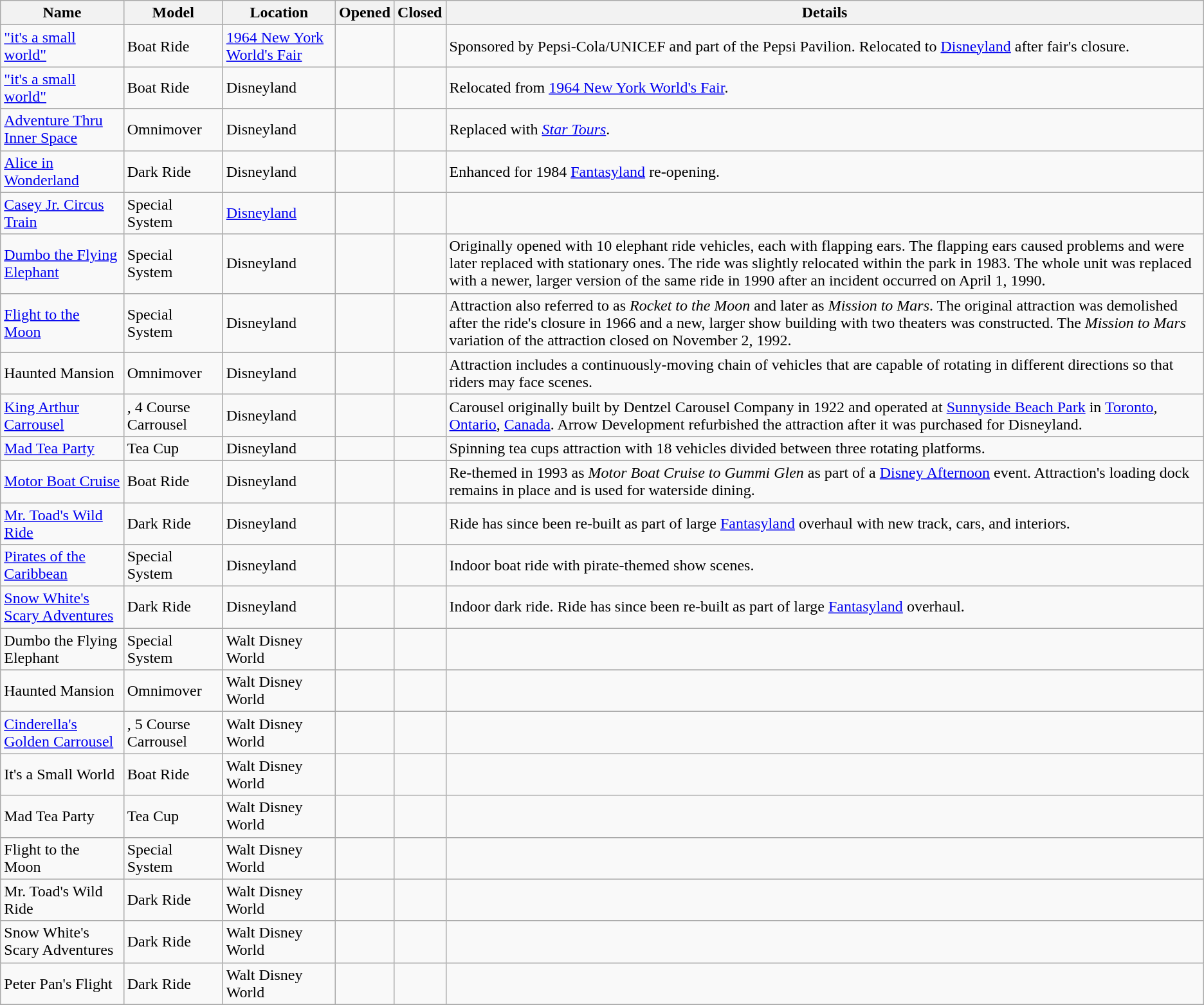<table class= "wikitable sortable">
<tr>
<th>Name</th>
<th>Model</th>
<th>Location</th>
<th>Opened</th>
<th>Closed</th>
<th>Details</th>
</tr>
<tr>
<td><a href='#'>"it's a small world"</a></td>
<td>Boat Ride</td>
<td><a href='#'>1964 New York World's Fair</a></td>
<td></td>
<td></td>
<td>Sponsored by Pepsi-Cola/UNICEF and part of the Pepsi Pavilion. Relocated to <a href='#'>Disneyland</a> after fair's closure.</td>
</tr>
<tr>
<td><a href='#'>"it's a small world"</a></td>
<td>Boat Ride</td>
<td>Disneyland</td>
<td></td>
<td></td>
<td>Relocated from <a href='#'>1964 New York World's Fair</a>.</td>
</tr>
<tr>
<td><a href='#'>Adventure Thru Inner Space</a></td>
<td>Omnimover</td>
<td>Disneyland</td>
<td></td>
<td></td>
<td>Replaced with <em><a href='#'>Star Tours</a></em>.</td>
</tr>
<tr>
<td><a href='#'>Alice in Wonderland</a></td>
<td>Dark Ride</td>
<td>Disneyland</td>
<td></td>
<td></td>
<td>Enhanced for 1984 <a href='#'>Fantasyland</a> re-opening.</td>
</tr>
<tr>
<td><a href='#'>Casey Jr. Circus Train</a></td>
<td>Special System</td>
<td><a href='#'>Disneyland</a></td>
<td></td>
<td></td>
<td></td>
</tr>
<tr>
<td><a href='#'>Dumbo the Flying Elephant</a></td>
<td>Special System</td>
<td>Disneyland</td>
<td></td>
<td></td>
<td>Originally opened with 10 elephant ride vehicles, each with flapping ears. The flapping ears caused problems and were later replaced with stationary ones. The ride was slightly relocated within the park in 1983. The whole unit was replaced with a newer, larger version of the same ride in 1990 after an incident occurred on April 1, 1990.</td>
</tr>
<tr>
<td><a href='#'>Flight to the Moon</a></td>
<td>Special System</td>
<td>Disneyland</td>
<td></td>
<td></td>
<td>Attraction also referred to as <em>Rocket to the Moon</em> and later as <em>Mission to Mars</em>. The original attraction was demolished after the ride's closure in 1966 and a new, larger show building with two theaters was constructed. The <em>Mission to Mars</em> variation of the attraction closed on November 2, 1992.</td>
</tr>
<tr>
<td>Haunted Mansion</td>
<td>Omnimover</td>
<td>Disneyland</td>
<td></td>
<td></td>
<td>Attraction includes a continuously-moving chain of vehicles that are capable of rotating in different directions so that riders may face scenes.</td>
</tr>
<tr>
<td><a href='#'>King Arthur Carrousel</a></td>
<td>, 4 Course Carrousel</td>
<td>Disneyland</td>
<td></td>
<td></td>
<td>Carousel originally built by Dentzel Carousel Company in 1922 and operated at <a href='#'>Sunnyside Beach Park</a> in <a href='#'>Toronto</a>, <a href='#'>Ontario</a>, <a href='#'>Canada</a>. Arrow Development refurbished the attraction after it was purchased for Disneyland.</td>
</tr>
<tr>
<td><a href='#'>Mad Tea Party</a></td>
<td>Tea Cup</td>
<td>Disneyland</td>
<td></td>
<td></td>
<td>Spinning tea cups attraction with 18 vehicles divided between three rotating platforms.</td>
</tr>
<tr>
<td><a href='#'>Motor Boat Cruise</a></td>
<td>Boat Ride</td>
<td>Disneyland</td>
<td></td>
<td></td>
<td>Re-themed in 1993 as <em>Motor Boat Cruise to Gummi Glen</em> as part of a <a href='#'>Disney Afternoon</a> event. Attraction's loading dock remains in place and is used for waterside dining.</td>
</tr>
<tr>
<td><a href='#'>Mr. Toad's Wild Ride</a></td>
<td>Dark Ride</td>
<td>Disneyland</td>
<td></td>
<td></td>
<td>Ride has since been re-built as part of large <a href='#'>Fantasyland</a> overhaul with new track, cars, and interiors.</td>
</tr>
<tr>
<td><a href='#'>Pirates of the Caribbean</a></td>
<td>Special System</td>
<td>Disneyland</td>
<td></td>
<td></td>
<td>Indoor boat ride with pirate-themed show scenes.</td>
</tr>
<tr>
<td><a href='#'>Snow White's Scary Adventures</a></td>
<td>Dark Ride</td>
<td>Disneyland</td>
<td></td>
<td></td>
<td>Indoor dark ride. Ride has since been re-built as part of large <a href='#'>Fantasyland</a> overhaul.</td>
</tr>
<tr>
<td>Dumbo the Flying Elephant</td>
<td>Special System</td>
<td>Walt Disney World</td>
<td></td>
<td></td>
<td></td>
</tr>
<tr>
<td>Haunted Mansion</td>
<td>Omnimover</td>
<td>Walt Disney World</td>
<td></td>
<td></td>
<td></td>
</tr>
<tr>
<td><a href='#'>Cinderella's Golden Carrousel</a></td>
<td>, 5 Course Carrousel</td>
<td>Walt Disney World</td>
<td></td>
<td></td>
<td></td>
</tr>
<tr>
<td>It's a Small World</td>
<td>Boat Ride</td>
<td>Walt Disney World</td>
<td></td>
<td></td>
<td></td>
</tr>
<tr>
<td>Mad Tea Party</td>
<td>Tea Cup</td>
<td>Walt Disney World</td>
<td></td>
<td></td>
<td></td>
</tr>
<tr>
<td>Flight to the Moon</td>
<td>Special System</td>
<td>Walt Disney World</td>
<td></td>
<td></td>
<td></td>
</tr>
<tr>
<td>Mr. Toad's Wild Ride</td>
<td>Dark Ride</td>
<td>Walt Disney World</td>
<td></td>
<td></td>
<td></td>
</tr>
<tr>
<td>Snow White's Scary Adventures</td>
<td>Dark Ride</td>
<td>Walt Disney World</td>
<td></td>
<td></td>
<td></td>
</tr>
<tr>
<td>Peter Pan's Flight</td>
<td>Dark Ride</td>
<td>Walt Disney World</td>
<td></td>
<td></td>
<td></td>
</tr>
<tr>
</tr>
</table>
